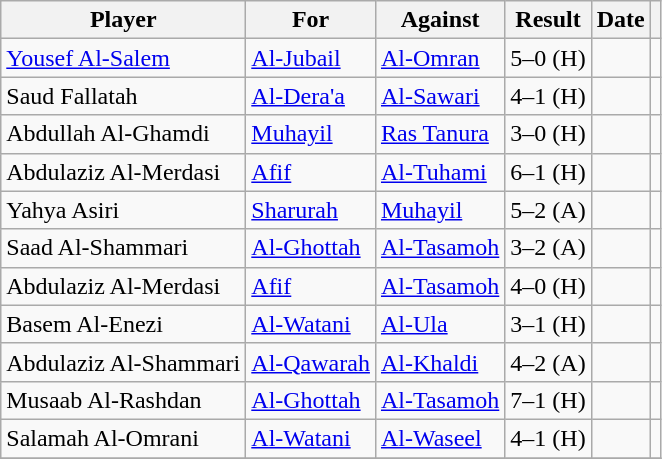<table class="wikitable">
<tr>
<th>Player</th>
<th>For</th>
<th>Against</th>
<th style="text-align:center">Result</th>
<th>Date</th>
<th></th>
</tr>
<tr>
<td> <a href='#'>Yousef Al-Salem</a></td>
<td><a href='#'>Al-Jubail</a></td>
<td><a href='#'>Al-Omran</a></td>
<td style="text-align:center;">5–0 (H)</td>
<td></td>
<td></td>
</tr>
<tr>
<td> Saud Fallatah</td>
<td><a href='#'>Al-Dera'a</a></td>
<td><a href='#'>Al-Sawari</a></td>
<td style="text-align:center;">4–1 (H)</td>
<td></td>
<td></td>
</tr>
<tr>
<td> Abdullah Al-Ghamdi</td>
<td><a href='#'>Muhayil</a></td>
<td><a href='#'>Ras Tanura</a></td>
<td style="text-align:center;">3–0 (H)</td>
<td></td>
<td></td>
</tr>
<tr>
<td> Abdulaziz Al-Merdasi</td>
<td><a href='#'>Afif</a></td>
<td><a href='#'>Al-Tuhami</a></td>
<td style="text-align:center;">6–1 (H)</td>
<td></td>
<td></td>
</tr>
<tr>
<td> Yahya Asiri</td>
<td><a href='#'>Sharurah</a></td>
<td><a href='#'>Muhayil</a></td>
<td style="text-align:center;">5–2 (A)</td>
<td></td>
<td></td>
</tr>
<tr>
<td> Saad Al-Shammari</td>
<td><a href='#'>Al-Ghottah</a></td>
<td><a href='#'>Al-Tasamoh</a></td>
<td style="text-align:center;">3–2 (A)</td>
<td></td>
<td></td>
</tr>
<tr>
<td> Abdulaziz Al-Merdasi</td>
<td><a href='#'>Afif</a></td>
<td><a href='#'>Al-Tasamoh</a></td>
<td style="text-align:center;">4–0 (H)</td>
<td></td>
<td></td>
</tr>
<tr>
<td> Basem Al-Enezi</td>
<td><a href='#'>Al-Watani</a></td>
<td><a href='#'>Al-Ula</a></td>
<td style="text-align:center;">3–1 (H)</td>
<td></td>
<td></td>
</tr>
<tr>
<td> Abdulaziz Al-Shammari</td>
<td><a href='#'>Al-Qawarah</a></td>
<td><a href='#'>Al-Khaldi</a></td>
<td style="text-align:center;">4–2 (A)</td>
<td></td>
<td></td>
</tr>
<tr>
<td> Musaab Al-Rashdan</td>
<td><a href='#'>Al-Ghottah</a></td>
<td><a href='#'>Al-Tasamoh</a></td>
<td style="text-align:center;">7–1 (H)</td>
<td></td>
<td></td>
</tr>
<tr>
<td> Salamah Al-Omrani</td>
<td><a href='#'>Al-Watani</a></td>
<td><a href='#'>Al-Waseel</a></td>
<td style="text-align:center;">4–1 (H)</td>
<td></td>
<td></td>
</tr>
<tr>
</tr>
</table>
